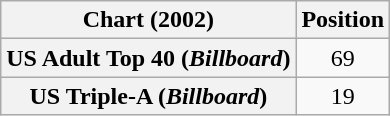<table class="wikitable plainrowheaders" style="text-align:center">
<tr>
<th scope="col">Chart (2002)</th>
<th scope="col">Position</th>
</tr>
<tr>
<th scope="row">US Adult Top 40 (<em>Billboard</em>)</th>
<td>69</td>
</tr>
<tr>
<th scope="row">US Triple-A (<em>Billboard</em>)</th>
<td>19</td>
</tr>
</table>
